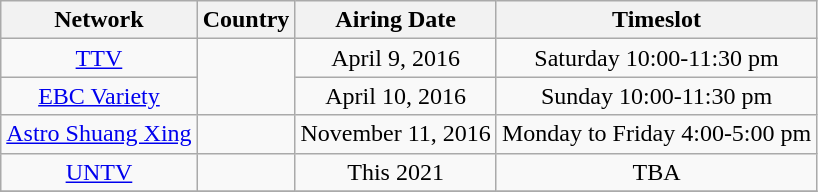<table class="wikitable"  style="text-align:center">
<tr>
<th>Network</th>
<th>Country</th>
<th>Airing Date</th>
<th>Timeslot</th>
</tr>
<tr>
<td><a href='#'>TTV</a></td>
<td rowspan=2></td>
<td>April 9, 2016</td>
<td>Saturday 10:00-11:30 pm</td>
</tr>
<tr>
<td><a href='#'>EBC Variety</a></td>
<td>April 10, 2016</td>
<td>Sunday 10:00-11:30 pm</td>
</tr>
<tr>
<td><a href='#'>Astro Shuang Xing</a></td>
<td></td>
<td>November 11, 2016</td>
<td>Monday to Friday 4:00-5:00 pm</td>
</tr>
<tr>
<td><a href='#'>UNTV</a></td>
<td></td>
<td>This 2021</td>
<td>TBA</td>
</tr>
<tr>
</tr>
</table>
